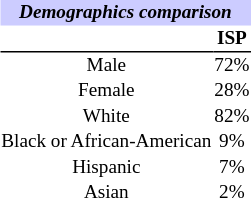<table class="toccolours" align="right" cellpadding="1" cellspacing="0" style="margin:0 0 1em 1em; font-size: 80%; clear:right;">
<tr>
<td colspan="2" bgcolor="#ccccff" align="center"><strong><em>Demographics comparison</em></strong></td>
</tr>
<tr>
<th style="text-align:center; border-bottom: 1px solid black;"></th>
<th style="text-align:center; border-bottom: 1px solid black;">ISP</th>
</tr>
<tr align="center">
<td>Male</td>
<td>72%</td>
</tr>
<tr align="center">
<td>Female</td>
<td>28%</td>
</tr>
<tr align="center">
<td>White</td>
<td>82%</td>
</tr>
<tr align="center">
<td>Black or African-American</td>
<td>9%</td>
</tr>
<tr align="center">
<td>Hispanic</td>
<td>7%</td>
</tr>
<tr align="center">
<td>Asian</td>
<td>2%</td>
</tr>
</table>
